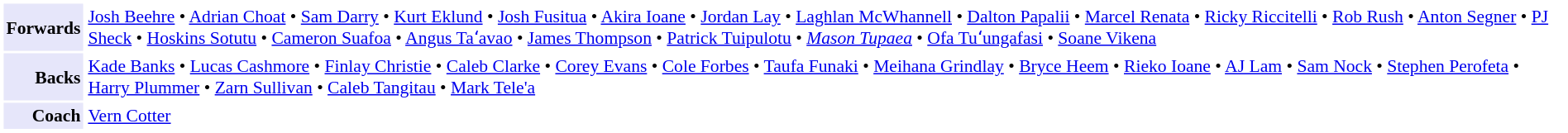<table cellpadding="2" style="border:1px solid white;font-size:90%">
<tr>
<td style="text-align:right" bgcolor="lavender"><strong>Forwards</strong></td>
<td style="text-align:left"><a href='#'>Josh Beehre</a> • <a href='#'>Adrian Choat</a> • <a href='#'>Sam Darry</a> • <a href='#'>Kurt Eklund</a> • <a href='#'>Josh Fusitua</a> • <a href='#'>Akira Ioane</a> • <a href='#'>Jordan Lay</a> • <a href='#'>Laghlan McWhannell</a> • <a href='#'>Dalton Papalii</a> • <a href='#'>Marcel Renata</a> • <a href='#'>Ricky Riccitelli</a> • <a href='#'>Rob Rush</a> • <a href='#'>Anton Segner</a> • <a href='#'>PJ Sheck</a> • <a href='#'>Hoskins Sotutu</a> • <a href='#'>Cameron Suafoa</a> • <a href='#'>Angus Taʻavao</a> • <a href='#'>James Thompson</a> • <a href='#'>Patrick Tuipulotu</a> • <em><a href='#'>Mason Tupaea</a></em> • <a href='#'>Ofa Tuʻungafasi</a> • <a href='#'>Soane Vikena</a></td>
</tr>
<tr>
<td style="text-align:right" bgcolor="lavender"><strong>Backs</strong></td>
<td style="text-align:left"><a href='#'>Kade Banks</a> • <a href='#'>Lucas Cashmore</a> • <a href='#'>Finlay Christie</a> • <a href='#'>Caleb Clarke</a> • <a href='#'>Corey Evans</a> • <a href='#'>Cole Forbes</a> • <a href='#'>Taufa Funaki</a> • <a href='#'>Meihana Grindlay</a> • <a href='#'>Bryce Heem</a> • <a href='#'>Rieko Ioane</a> • <a href='#'>AJ Lam</a> • <a href='#'>Sam Nock</a> • <a href='#'>Stephen Perofeta</a> • <a href='#'>Harry Plummer</a> • <a href='#'>Zarn Sullivan</a> • <a href='#'>Caleb Tangitau</a> • <a href='#'>Mark Tele'a</a></td>
</tr>
<tr>
<td style="text-align:right" bgcolor="lavender"><strong>Coach</strong></td>
<td style="text-align:left"><a href='#'>Vern Cotter</a></td>
</tr>
</table>
